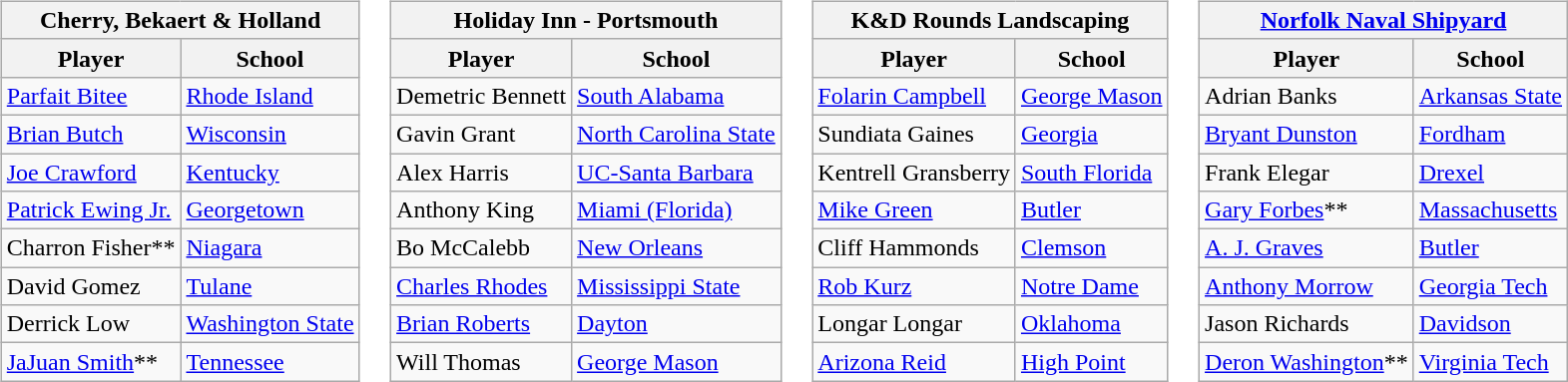<table>
<tr>
<td valign=top><br><table class=wikitable>
<tr>
<th colspan=2>Cherry, Bekaert & Holland</th>
</tr>
<tr>
<th>Player</th>
<th>School</th>
</tr>
<tr>
<td><a href='#'>Parfait Bitee</a></td>
<td><a href='#'>Rhode Island</a></td>
</tr>
<tr>
<td><a href='#'>Brian Butch</a></td>
<td><a href='#'>Wisconsin</a></td>
</tr>
<tr>
<td><a href='#'>Joe Crawford</a></td>
<td><a href='#'>Kentucky</a></td>
</tr>
<tr>
<td><a href='#'>Patrick Ewing Jr.</a></td>
<td><a href='#'>Georgetown</a></td>
</tr>
<tr>
<td>Charron Fisher**</td>
<td><a href='#'>Niagara</a></td>
</tr>
<tr>
<td>David Gomez</td>
<td><a href='#'>Tulane</a></td>
</tr>
<tr>
<td>Derrick Low</td>
<td><a href='#'>Washington State</a></td>
</tr>
<tr>
<td><a href='#'>JaJuan Smith</a>**</td>
<td><a href='#'>Tennessee</a></td>
</tr>
</table>
</td>
<td valign=top><br><table class=wikitable>
<tr>
<th colspan=2>Holiday Inn - Portsmouth</th>
</tr>
<tr>
<th>Player</th>
<th>School</th>
</tr>
<tr>
<td>Demetric Bennett</td>
<td><a href='#'>South Alabama</a></td>
</tr>
<tr>
<td>Gavin Grant</td>
<td><a href='#'>North Carolina State</a></td>
</tr>
<tr>
<td>Alex Harris</td>
<td><a href='#'>UC-Santa Barbara</a></td>
</tr>
<tr>
<td>Anthony King</td>
<td><a href='#'>Miami (Florida)</a></td>
</tr>
<tr>
<td>Bo McCalebb</td>
<td><a href='#'>New Orleans</a></td>
</tr>
<tr>
<td><a href='#'>Charles Rhodes</a></td>
<td><a href='#'>Mississippi State</a></td>
</tr>
<tr>
<td><a href='#'>Brian Roberts</a></td>
<td><a href='#'>Dayton</a></td>
</tr>
<tr>
<td>Will Thomas</td>
<td><a href='#'>George Mason</a></td>
</tr>
</table>
</td>
<td valign=top><br><table class=wikitable>
<tr>
<th colspan=2>K&D Rounds Landscaping</th>
</tr>
<tr>
<th>Player</th>
<th>School</th>
</tr>
<tr>
<td><a href='#'>Folarin Campbell</a></td>
<td><a href='#'>George Mason</a></td>
</tr>
<tr>
<td>Sundiata Gaines</td>
<td><a href='#'>Georgia</a></td>
</tr>
<tr>
<td>Kentrell Gransberry</td>
<td><a href='#'>South Florida</a></td>
</tr>
<tr>
<td><a href='#'>Mike Green</a></td>
<td><a href='#'>Butler</a></td>
</tr>
<tr>
<td>Cliff Hammonds</td>
<td><a href='#'>Clemson</a></td>
</tr>
<tr>
<td><a href='#'>Rob Kurz</a></td>
<td><a href='#'>Notre Dame</a></td>
</tr>
<tr>
<td>Longar Longar</td>
<td><a href='#'>Oklahoma</a></td>
</tr>
<tr>
<td><a href='#'>Arizona Reid</a></td>
<td><a href='#'>High Point</a></td>
</tr>
</table>
</td>
<td valign=top><br><table class=wikitable>
<tr>
<th colspan=2><a href='#'>Norfolk Naval Shipyard</a></th>
</tr>
<tr>
<th>Player</th>
<th>School</th>
</tr>
<tr>
<td>Adrian Banks</td>
<td><a href='#'>Arkansas State</a></td>
</tr>
<tr>
<td><a href='#'>Bryant Dunston</a></td>
<td><a href='#'>Fordham</a></td>
</tr>
<tr>
<td>Frank Elegar</td>
<td><a href='#'>Drexel</a></td>
</tr>
<tr>
<td><a href='#'>Gary Forbes</a>**</td>
<td><a href='#'>Massachusetts</a></td>
</tr>
<tr>
<td><a href='#'>A. J. Graves</a></td>
<td><a href='#'>Butler</a></td>
</tr>
<tr>
<td><a href='#'>Anthony Morrow</a></td>
<td><a href='#'>Georgia Tech</a></td>
</tr>
<tr>
<td>Jason Richards</td>
<td><a href='#'>Davidson</a></td>
</tr>
<tr>
<td><a href='#'>Deron Washington</a>**</td>
<td><a href='#'>Virginia Tech</a></td>
</tr>
</table>
</td>
</tr>
</table>
